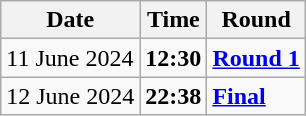<table class="wikitable">
<tr>
<th>Date</th>
<th>Time</th>
<th>Round</th>
</tr>
<tr>
<td>11 June 2024</td>
<td><strong>12:30</strong></td>
<td><strong><a href='#'>Round 1</a></strong></td>
</tr>
<tr>
<td>12 June 2024</td>
<td><strong>22:38</strong></td>
<td><strong><a href='#'>Final</a></strong></td>
</tr>
</table>
